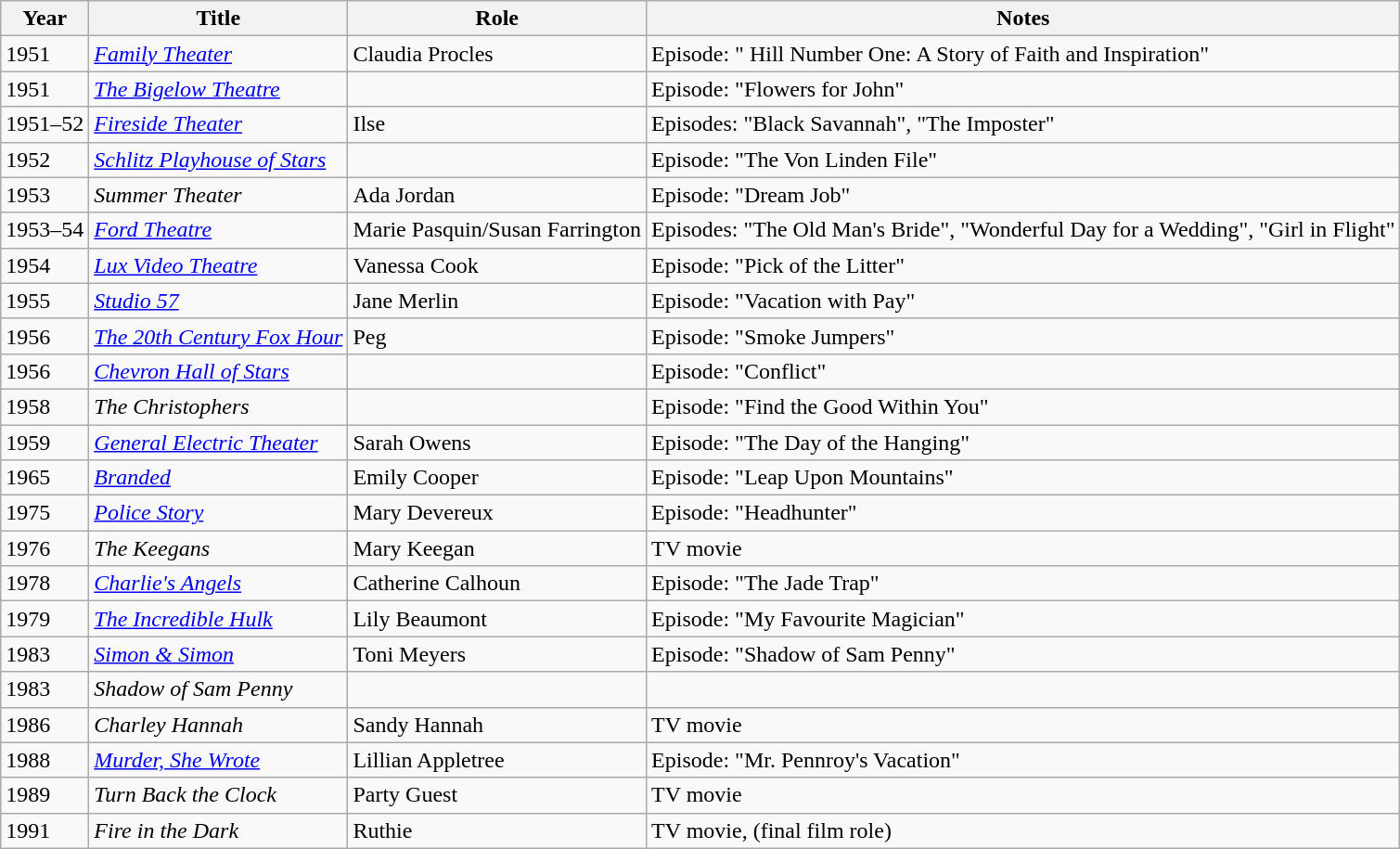<table class="wikitable">
<tr>
<th>Year</th>
<th>Title</th>
<th>Role</th>
<th>Notes</th>
</tr>
<tr>
<td>1951</td>
<td><em><a href='#'>Family Theater</a></em></td>
<td>Claudia Procles</td>
<td>Episode: " Hill Number One: A Story of Faith and Inspiration"</td>
</tr>
<tr>
<td>1951</td>
<td><em><a href='#'>The Bigelow Theatre</a></em></td>
<td></td>
<td>Episode: "Flowers for John"</td>
</tr>
<tr>
<td>1951–52</td>
<td><em><a href='#'>Fireside Theater</a></em></td>
<td>Ilse</td>
<td>Episodes: "Black Savannah", "The Imposter"</td>
</tr>
<tr>
<td>1952</td>
<td><em><a href='#'>Schlitz Playhouse of Stars</a></em></td>
<td></td>
<td>Episode: "The Von Linden File"</td>
</tr>
<tr>
<td>1953</td>
<td><em>Summer Theater</em></td>
<td>Ada Jordan</td>
<td>Episode: "Dream Job"</td>
</tr>
<tr>
<td>1953–54</td>
<td><em><a href='#'>Ford Theatre</a></em></td>
<td>Marie Pasquin/Susan Farrington</td>
<td>Episodes: "The Old Man's Bride", "Wonderful Day for a Wedding", "Girl in Flight"</td>
</tr>
<tr>
<td>1954</td>
<td><em><a href='#'>Lux Video Theatre</a></em></td>
<td>Vanessa Cook</td>
<td>Episode: "Pick of the Litter"</td>
</tr>
<tr>
<td>1955</td>
<td><em><a href='#'>Studio 57</a></em></td>
<td>Jane Merlin</td>
<td>Episode: "Vacation with Pay"</td>
</tr>
<tr>
<td>1956</td>
<td><em><a href='#'>The 20th Century Fox Hour</a></em></td>
<td>Peg</td>
<td>Episode: "Smoke Jumpers"</td>
</tr>
<tr>
<td>1956</td>
<td><em><a href='#'>Chevron Hall of Stars</a></em></td>
<td></td>
<td>Episode: "Conflict"</td>
</tr>
<tr>
<td>1958</td>
<td><em>The Christophers</em></td>
<td></td>
<td>Episode: "Find the Good Within You"</td>
</tr>
<tr>
<td>1959</td>
<td><em><a href='#'>General Electric Theater</a></em></td>
<td>Sarah Owens</td>
<td>Episode: "The Day of the Hanging"</td>
</tr>
<tr>
<td>1965</td>
<td><em><a href='#'>Branded</a></em></td>
<td>Emily Cooper</td>
<td>Episode: "Leap Upon Mountains"</td>
</tr>
<tr>
<td>1975</td>
<td><em><a href='#'>Police Story</a></em></td>
<td>Mary Devereux</td>
<td>Episode: "Headhunter"</td>
</tr>
<tr>
<td>1976</td>
<td><em>The Keegans</em></td>
<td>Mary Keegan</td>
<td>TV movie</td>
</tr>
<tr>
<td>1978</td>
<td><em><a href='#'>Charlie's Angels</a></em></td>
<td>Catherine Calhoun</td>
<td>Episode: "The Jade Trap"</td>
</tr>
<tr>
<td>1979</td>
<td><em><a href='#'>The Incredible Hulk</a></em></td>
<td>Lily Beaumont</td>
<td>Episode: "My Favourite Magician"</td>
</tr>
<tr>
<td>1983</td>
<td><em><a href='#'>Simon & Simon</a></em></td>
<td>Toni Meyers</td>
<td>Episode: "Shadow of Sam Penny"</td>
</tr>
<tr>
<td>1983</td>
<td><em>Shadow of Sam Penny</em></td>
<td></td>
<td></td>
</tr>
<tr>
<td>1986</td>
<td><em>Charley Hannah</em></td>
<td>Sandy Hannah</td>
<td>TV movie</td>
</tr>
<tr>
<td>1988</td>
<td><em><a href='#'>Murder, She Wrote</a></em></td>
<td>Lillian Appletree</td>
<td>Episode: "Mr. Pennroy's Vacation"</td>
</tr>
<tr>
<td>1989</td>
<td><em>Turn Back the Clock</em></td>
<td>Party Guest</td>
<td>TV movie</td>
</tr>
<tr>
<td>1991</td>
<td><em>Fire in the Dark</em></td>
<td>Ruthie</td>
<td>TV movie, (final film role)</td>
</tr>
</table>
